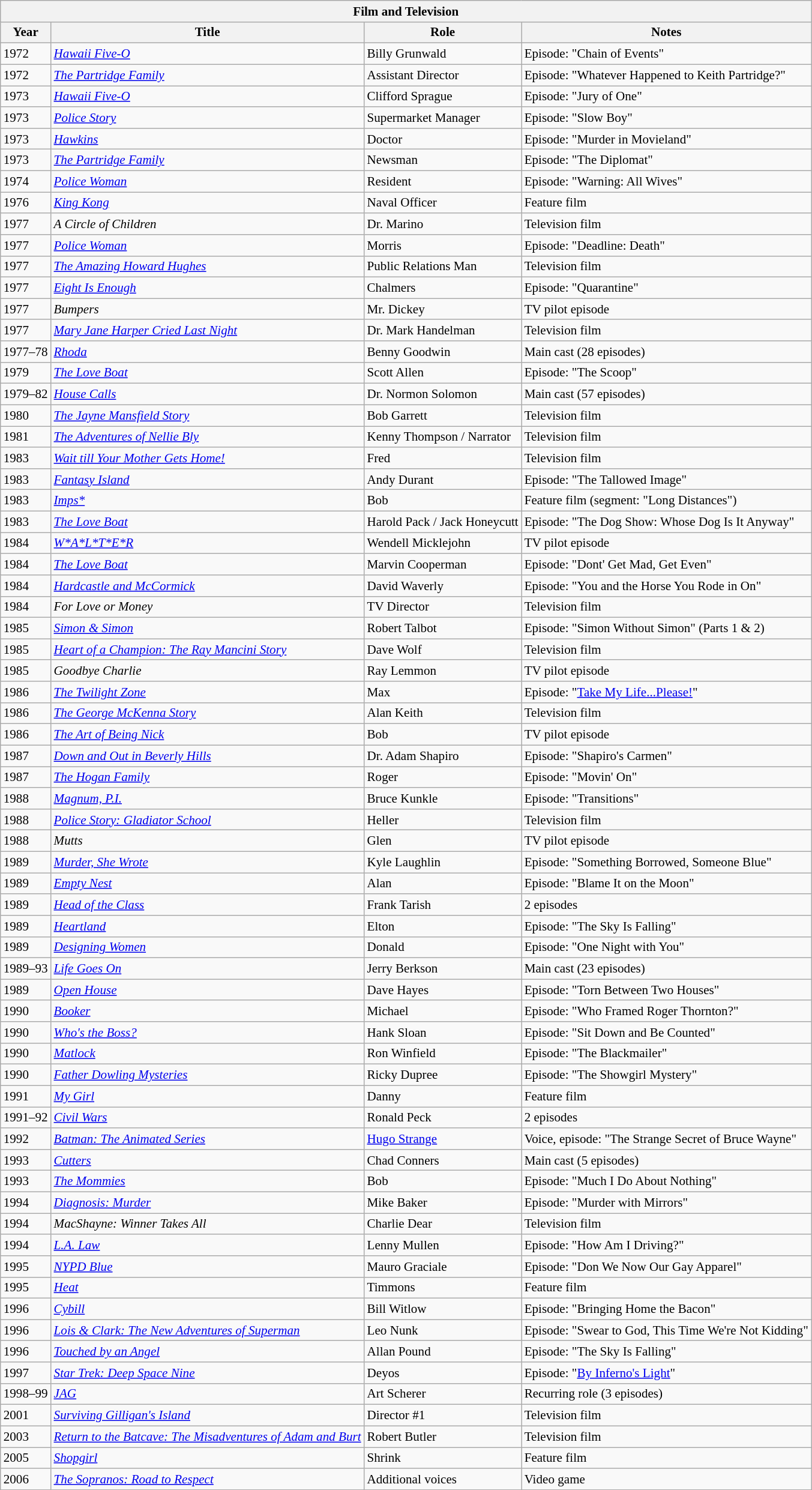<table class="wikitable" style="font-size: 88%">
<tr>
<th colspan=4>Film and Television</th>
</tr>
<tr style="text-align:center;">
<th>Year</th>
<th>Title</th>
<th>Role</th>
<th>Notes</th>
</tr>
<tr>
<td>1972</td>
<td><em><a href='#'>Hawaii Five-O</a></em></td>
<td>Billy Grunwald</td>
<td>Episode: "Chain of Events"</td>
</tr>
<tr>
<td>1972</td>
<td><em><a href='#'>The Partridge Family</a></em></td>
<td>Assistant Director</td>
<td>Episode: "Whatever Happened to Keith Partridge?"</td>
</tr>
<tr>
<td>1973</td>
<td><em><a href='#'>Hawaii Five-O</a></em></td>
<td>Clifford Sprague</td>
<td>Episode: "Jury of One"</td>
</tr>
<tr>
<td>1973</td>
<td><em><a href='#'>Police Story</a></em></td>
<td>Supermarket Manager</td>
<td>Episode: "Slow Boy"</td>
</tr>
<tr>
<td>1973</td>
<td><em><a href='#'>Hawkins</a></em></td>
<td>Doctor</td>
<td>Episode: "Murder in Movieland"</td>
</tr>
<tr>
<td>1973</td>
<td><em><a href='#'>The Partridge Family</a></em></td>
<td>Newsman</td>
<td>Episode: "The Diplomat"</td>
</tr>
<tr>
<td>1974</td>
<td><em><a href='#'>Police Woman</a></em></td>
<td>Resident</td>
<td>Episode: "Warning: All Wives"</td>
</tr>
<tr>
<td>1976</td>
<td><em><a href='#'>King Kong</a></em></td>
<td>Naval Officer</td>
<td>Feature film</td>
</tr>
<tr>
<td>1977</td>
<td><em>A Circle of Children</em></td>
<td>Dr. Marino</td>
<td>Television film</td>
</tr>
<tr>
<td>1977</td>
<td><em><a href='#'>Police Woman</a></em></td>
<td>Morris</td>
<td>Episode: "Deadline: Death"</td>
</tr>
<tr>
<td>1977</td>
<td><em><a href='#'>The Amazing Howard Hughes</a></em></td>
<td>Public Relations Man</td>
<td>Television film</td>
</tr>
<tr>
<td>1977</td>
<td><em><a href='#'>Eight Is Enough</a></em></td>
<td>Chalmers</td>
<td>Episode: "Quarantine"</td>
</tr>
<tr>
<td>1977</td>
<td><em>Bumpers</em></td>
<td>Mr. Dickey</td>
<td>TV pilot episode</td>
</tr>
<tr>
<td>1977</td>
<td><em><a href='#'>Mary Jane Harper Cried Last Night</a></em></td>
<td>Dr. Mark Handelman</td>
<td>Television film</td>
</tr>
<tr>
<td>1977–78</td>
<td><em><a href='#'>Rhoda</a></em></td>
<td>Benny Goodwin</td>
<td>Main cast (28 episodes)</td>
</tr>
<tr>
<td>1979</td>
<td><em><a href='#'>The Love Boat</a></em></td>
<td>Scott Allen</td>
<td>Episode: "The Scoop"</td>
</tr>
<tr>
<td>1979–82</td>
<td><em><a href='#'>House Calls</a></em></td>
<td>Dr. Normon Solomon</td>
<td>Main cast (57 episodes)</td>
</tr>
<tr>
<td>1980</td>
<td><em><a href='#'>The Jayne Mansfield Story</a></em></td>
<td>Bob Garrett</td>
<td>Television film</td>
</tr>
<tr>
<td>1981</td>
<td><em><a href='#'>The Adventures of Nellie Bly</a></em></td>
<td>Kenny Thompson / Narrator</td>
<td>Television film</td>
</tr>
<tr>
<td>1983</td>
<td><em><a href='#'>Wait till Your Mother Gets Home!</a></em></td>
<td>Fred</td>
<td>Television film</td>
</tr>
<tr>
<td>1983</td>
<td><em><a href='#'>Fantasy Island</a></em></td>
<td>Andy Durant</td>
<td>Episode: "The Tallowed Image"</td>
</tr>
<tr>
<td>1983</td>
<td><em><a href='#'>Imps*</a></em></td>
<td>Bob</td>
<td>Feature film (segment: "Long Distances")</td>
</tr>
<tr>
<td>1983</td>
<td><em><a href='#'>The Love Boat</a></em></td>
<td>Harold Pack / Jack Honeycutt</td>
<td>Episode: "The Dog Show: Whose Dog Is It Anyway"</td>
</tr>
<tr>
<td>1984</td>
<td><em><a href='#'>W*A*L*T*E*R</a></em></td>
<td>Wendell Micklejohn</td>
<td>TV pilot episode</td>
</tr>
<tr>
<td>1984</td>
<td><em><a href='#'>The Love Boat</a></em></td>
<td>Marvin Cooperman</td>
<td>Episode: "Dont' Get Mad, Get Even"</td>
</tr>
<tr>
<td>1984</td>
<td><em><a href='#'>Hardcastle and McCormick</a></em></td>
<td>David Waverly</td>
<td>Episode: "You and the Horse You Rode in On"</td>
</tr>
<tr>
<td>1984</td>
<td><em>For Love or Money</em></td>
<td>TV Director</td>
<td>Television film</td>
</tr>
<tr>
<td>1985</td>
<td><em><a href='#'>Simon & Simon</a></em></td>
<td>Robert Talbot</td>
<td>Episode: "Simon Without Simon" (Parts 1 & 2)</td>
</tr>
<tr>
<td>1985</td>
<td><em><a href='#'>Heart of a Champion: The Ray Mancini Story</a></em></td>
<td>Dave Wolf</td>
<td>Television film</td>
</tr>
<tr>
<td>1985</td>
<td><em>Goodbye Charlie</em></td>
<td>Ray Lemmon</td>
<td>TV pilot episode</td>
</tr>
<tr>
<td>1986</td>
<td><em><a href='#'>The Twilight Zone</a></em></td>
<td>Max</td>
<td>Episode: "<a href='#'>Take My Life...Please!</a>"</td>
</tr>
<tr>
<td>1986</td>
<td><em><a href='#'>The George McKenna Story</a></em></td>
<td>Alan Keith</td>
<td>Television film</td>
</tr>
<tr>
<td>1986</td>
<td><em><a href='#'>The Art of Being Nick</a></em></td>
<td>Bob</td>
<td>TV pilot episode</td>
</tr>
<tr>
<td>1987</td>
<td><em><a href='#'>Down and Out in Beverly Hills</a></em></td>
<td>Dr. Adam Shapiro</td>
<td>Episode: "Shapiro's Carmen"</td>
</tr>
<tr>
<td>1987</td>
<td><em><a href='#'>The Hogan Family</a></em></td>
<td>Roger</td>
<td>Episode: "Movin' On"</td>
</tr>
<tr>
<td>1988</td>
<td><em><a href='#'>Magnum, P.I.</a></em></td>
<td>Bruce Kunkle</td>
<td>Episode: "Transitions"</td>
</tr>
<tr>
<td>1988</td>
<td><em><a href='#'>Police Story: Gladiator School</a></em></td>
<td>Heller</td>
<td>Television film</td>
</tr>
<tr>
<td>1988</td>
<td><em>Mutts</em></td>
<td>Glen</td>
<td>TV pilot episode</td>
</tr>
<tr>
<td>1989</td>
<td><em><a href='#'>Murder, She Wrote</a></em></td>
<td>Kyle Laughlin</td>
<td>Episode: "Something Borrowed, Someone Blue"</td>
</tr>
<tr>
<td>1989</td>
<td><em><a href='#'>Empty Nest</a></em></td>
<td>Alan</td>
<td>Episode: "Blame It on the Moon"</td>
</tr>
<tr>
<td>1989</td>
<td><em><a href='#'>Head of the Class</a></em></td>
<td>Frank Tarish</td>
<td>2 episodes</td>
</tr>
<tr>
<td>1989</td>
<td><em><a href='#'>Heartland</a></em></td>
<td>Elton</td>
<td>Episode: "The Sky Is Falling"</td>
</tr>
<tr>
<td>1989</td>
<td><em><a href='#'>Designing Women</a></em></td>
<td>Donald</td>
<td>Episode: "One Night with You"</td>
</tr>
<tr>
<td>1989–93</td>
<td><em><a href='#'>Life Goes On</a></em></td>
<td>Jerry Berkson</td>
<td>Main cast (23 episodes)</td>
</tr>
<tr>
<td>1989</td>
<td><em><a href='#'>Open House</a></em></td>
<td>Dave Hayes</td>
<td>Episode: "Torn Between Two Houses"</td>
</tr>
<tr>
<td>1990</td>
<td><em><a href='#'>Booker</a></em></td>
<td>Michael</td>
<td>Episode: "Who Framed Roger Thornton?"</td>
</tr>
<tr>
<td>1990</td>
<td><em><a href='#'>Who's the Boss?</a></em></td>
<td>Hank Sloan</td>
<td>Episode: "Sit Down and Be Counted"</td>
</tr>
<tr>
<td>1990</td>
<td><em><a href='#'>Matlock</a></em></td>
<td>Ron Winfield</td>
<td>Episode: "The Blackmailer"</td>
</tr>
<tr>
<td>1990</td>
<td><em><a href='#'>Father Dowling Mysteries</a></em></td>
<td>Ricky Dupree</td>
<td>Episode: "The Showgirl Mystery"</td>
</tr>
<tr>
<td>1991</td>
<td><em><a href='#'>My Girl</a></em></td>
<td>Danny</td>
<td>Feature film</td>
</tr>
<tr>
<td>1991–92</td>
<td><em><a href='#'>Civil Wars</a></em></td>
<td>Ronald Peck</td>
<td>2 episodes</td>
</tr>
<tr>
<td>1992</td>
<td><em><a href='#'>Batman: The Animated Series</a></em></td>
<td><a href='#'>Hugo Strange</a></td>
<td>Voice, episode: "The Strange Secret of Bruce Wayne"</td>
</tr>
<tr>
<td>1993</td>
<td><em><a href='#'>Cutters</a></em></td>
<td>Chad Conners</td>
<td>Main cast (5 episodes)</td>
</tr>
<tr>
<td>1993</td>
<td><em><a href='#'>The Mommies</a></em></td>
<td>Bob</td>
<td>Episode: "Much I Do About Nothing"</td>
</tr>
<tr>
<td>1994</td>
<td><em><a href='#'>Diagnosis: Murder</a></em></td>
<td>Mike Baker</td>
<td>Episode: "Murder with Mirrors"</td>
</tr>
<tr>
<td>1994</td>
<td><em>MacShayne: Winner Takes All</em></td>
<td>Charlie Dear</td>
<td>Television film</td>
</tr>
<tr>
<td>1994</td>
<td><em><a href='#'>L.A. Law</a></em></td>
<td>Lenny Mullen</td>
<td>Episode: "How Am I Driving?"</td>
</tr>
<tr>
<td>1995</td>
<td><em><a href='#'>NYPD Blue</a></em></td>
<td>Mauro Graciale</td>
<td>Episode: "Don We Now Our Gay Apparel"</td>
</tr>
<tr>
<td>1995</td>
<td><em><a href='#'>Heat</a></em></td>
<td>Timmons</td>
<td>Feature film</td>
</tr>
<tr>
<td>1996</td>
<td><em><a href='#'>Cybill</a></em></td>
<td>Bill Witlow</td>
<td>Episode: "Bringing Home the Bacon"</td>
</tr>
<tr>
<td>1996</td>
<td><em><a href='#'>Lois & Clark: The New Adventures of Superman</a></em></td>
<td>Leo Nunk</td>
<td>Episode: "Swear to God, This Time We're Not Kidding"</td>
</tr>
<tr>
<td>1996</td>
<td><em><a href='#'>Touched by an Angel</a></em></td>
<td>Allan Pound</td>
<td>Episode: "The Sky Is Falling"</td>
</tr>
<tr>
<td>1997</td>
<td><em><a href='#'>Star Trek: Deep Space Nine</a></em></td>
<td>Deyos</td>
<td>Episode: "<a href='#'>By Inferno's Light</a>"</td>
</tr>
<tr>
<td>1998–99</td>
<td><em><a href='#'>JAG</a></em></td>
<td>Art Scherer</td>
<td>Recurring role (3 episodes)</td>
</tr>
<tr>
<td>2001</td>
<td><em><a href='#'>Surviving Gilligan's Island</a></em></td>
<td>Director #1</td>
<td>Television film</td>
</tr>
<tr>
<td>2003</td>
<td><em><a href='#'>Return to the Batcave: The Misadventures of Adam and Burt</a></em></td>
<td>Robert Butler</td>
<td>Television film</td>
</tr>
<tr>
<td>2005</td>
<td><em><a href='#'>Shopgirl</a></em></td>
<td>Shrink</td>
<td>Feature film</td>
</tr>
<tr>
<td>2006</td>
<td><em><a href='#'>The Sopranos: Road to Respect</a></em></td>
<td>Additional voices</td>
<td>Video game</td>
</tr>
</table>
